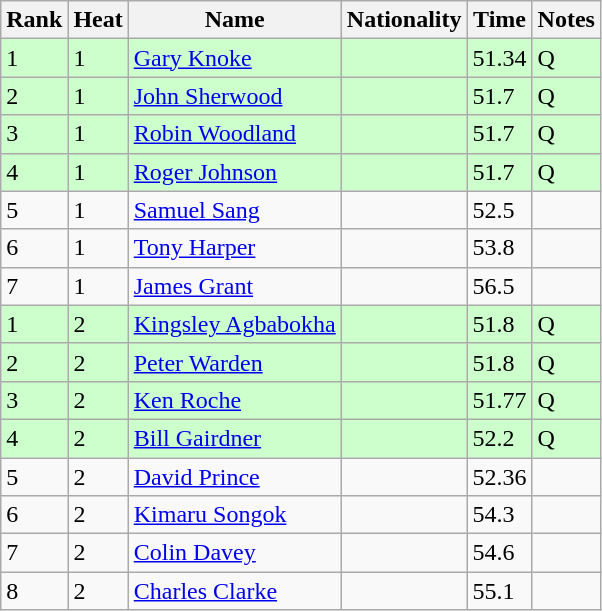<table class="wikitable sortable">
<tr>
<th scope="col">Rank</th>
<th scope="col">Heat</th>
<th scope="col">Name</th>
<th scope="col">Nationality</th>
<th scope="col">Time</th>
<th scope="col">Notes</th>
</tr>
<tr bgcolor=ccffcc>
<td>1</td>
<td>1</td>
<td align=left><a href='#'>Gary Knoke</a></td>
<td align=left></td>
<td>51.34</td>
<td>Q</td>
</tr>
<tr bgcolor=ccffcc>
<td>2</td>
<td>1</td>
<td align=left><a href='#'>John Sherwood</a></td>
<td align=left></td>
<td>51.7</td>
<td>Q</td>
</tr>
<tr bgcolor=ccffcc>
<td>3</td>
<td>1</td>
<td align=left><a href='#'>Robin Woodland</a></td>
<td align=left></td>
<td>51.7</td>
<td>Q</td>
</tr>
<tr bgcolor=ccffcc>
<td>4</td>
<td>1</td>
<td align=left><a href='#'>Roger Johnson</a></td>
<td align=left></td>
<td>51.7</td>
<td>Q</td>
</tr>
<tr>
<td>5</td>
<td>1</td>
<td align=left><a href='#'>Samuel Sang</a></td>
<td align=left></td>
<td>52.5</td>
<td></td>
</tr>
<tr>
<td>6</td>
<td>1</td>
<td align=left><a href='#'>Tony Harper</a></td>
<td align=left></td>
<td>53.8</td>
<td></td>
</tr>
<tr>
<td>7</td>
<td>1</td>
<td align=left><a href='#'>James Grant</a></td>
<td align=left></td>
<td>56.5</td>
<td></td>
</tr>
<tr bgcolor=ccffcc>
<td>1</td>
<td>2</td>
<td align=left><a href='#'>Kingsley Agbabokha</a></td>
<td align=left></td>
<td>51.8</td>
<td>Q</td>
</tr>
<tr bgcolor=ccffcc>
<td>2</td>
<td>2</td>
<td align=left><a href='#'>Peter Warden</a></td>
<td align=left></td>
<td>51.8</td>
<td>Q</td>
</tr>
<tr bgcolor=ccffcc>
<td>3</td>
<td>2</td>
<td align=left><a href='#'>Ken Roche</a></td>
<td align=left></td>
<td>51.77</td>
<td>Q</td>
</tr>
<tr bgcolor=ccffcc>
<td>4</td>
<td>2</td>
<td align=left><a href='#'>Bill Gairdner</a></td>
<td align=left></td>
<td>52.2</td>
<td>Q</td>
</tr>
<tr>
<td>5</td>
<td>2</td>
<td align=left><a href='#'>David Prince</a></td>
<td align=left></td>
<td>52.36</td>
<td></td>
</tr>
<tr>
<td>6</td>
<td>2</td>
<td align=left><a href='#'>Kimaru Songok</a></td>
<td align=left></td>
<td>54.3</td>
<td></td>
</tr>
<tr>
<td>7</td>
<td>2</td>
<td align=left><a href='#'>Colin Davey</a></td>
<td align=left></td>
<td>54.6</td>
<td></td>
</tr>
<tr>
<td>8</td>
<td>2</td>
<td align=left><a href='#'>Charles Clarke</a></td>
<td align=left></td>
<td>55.1</td>
<td></td>
</tr>
</table>
